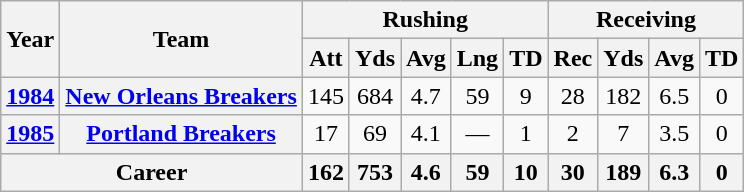<table class=wikitable style="text-align:center;">
<tr>
<th rowspan="2">Year</th>
<th rowspan="2">Team</th>
<th colspan="5">Rushing</th>
<th colspan="4">Receiving</th>
</tr>
<tr>
<th>Att</th>
<th>Yds</th>
<th>Avg</th>
<th>Lng</th>
<th>TD</th>
<th>Rec</th>
<th>Yds</th>
<th>Avg</th>
<th>TD</th>
</tr>
<tr>
<th><a href='#'>1984</a></th>
<th><a href='#'>New Orleans Breakers</a></th>
<td>145</td>
<td>684</td>
<td>4.7</td>
<td>59</td>
<td>9</td>
<td>28</td>
<td>182</td>
<td>6.5</td>
<td>0</td>
</tr>
<tr>
<th><a href='#'>1985</a></th>
<th><a href='#'>Portland Breakers</a></th>
<td>17</td>
<td>69</td>
<td>4.1</td>
<td>—</td>
<td>1</td>
<td>2</td>
<td>7</td>
<td>3.5</td>
<td>0</td>
</tr>
<tr>
<th colspan="2">Career</th>
<th>162</th>
<th>753</th>
<th>4.6</th>
<th>59</th>
<th>10</th>
<th>30</th>
<th>189</th>
<th>6.3</th>
<th>0</th>
</tr>
</table>
